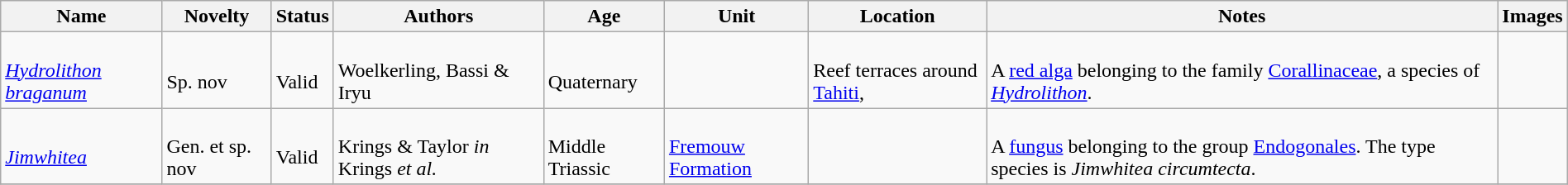<table class="wikitable sortable" align="center" width="100%">
<tr>
<th>Name</th>
<th>Novelty</th>
<th>Status</th>
<th>Authors</th>
<th>Age</th>
<th>Unit</th>
<th>Location</th>
<th>Notes</th>
<th>Images</th>
</tr>
<tr>
<td><br><em><a href='#'>Hydrolithon braganum</a></em></td>
<td><br>Sp. nov</td>
<td><br>Valid</td>
<td><br>Woelkerling, Bassi & Iryu</td>
<td><br>Quaternary</td>
<td></td>
<td><br>Reef terraces around <a href='#'>Tahiti</a>, </td>
<td><br>A <a href='#'>red alga</a> belonging to the family <a href='#'>Corallinaceae</a>, a species of <em><a href='#'>Hydrolithon</a></em>.</td>
<td></td>
</tr>
<tr>
<td><br><em><a href='#'>Jimwhitea</a></em></td>
<td><br>Gen. et sp. nov</td>
<td><br>Valid</td>
<td><br>Krings & Taylor <em>in</em> Krings <em>et al.</em></td>
<td><br>Middle Triassic</td>
<td><br><a href='#'>Fremouw Formation</a></td>
<td><br></td>
<td><br>A <a href='#'>fungus</a> belonging to the group <a href='#'>Endogonales</a>. The type species is <em>Jimwhitea circumtecta</em>.</td>
<td></td>
</tr>
<tr>
</tr>
</table>
